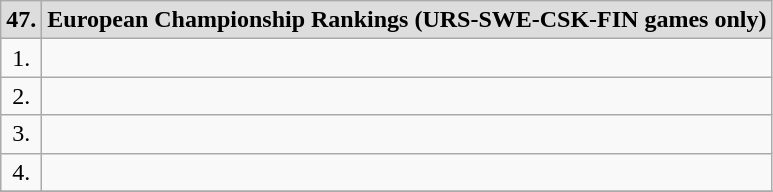<table class="wikitable">
<tr bgcolor="#dddddd">
<td><strong>47.</strong></td>
<td><strong>European Championship Rankings (URS-SWE-CSK-FIN games only)</strong></td>
</tr>
<tr align=center>
<td>1.</td>
<td align=left></td>
</tr>
<tr align=center>
<td>2.</td>
<td align=left></td>
</tr>
<tr align=center>
<td>3.</td>
<td align=left></td>
</tr>
<tr align=center>
<td>4.</td>
<td align=left></td>
</tr>
<tr>
</tr>
</table>
